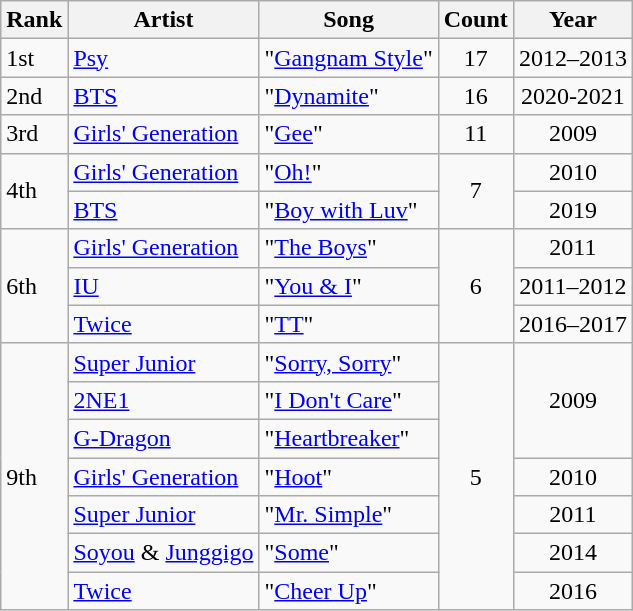<table class="wikitable">
<tr>
<th>Rank</th>
<th>Artist</th>
<th>Song</th>
<th>Count</th>
<th>Year</th>
</tr>
<tr>
<td>1st</td>
<td><a href='#'>Psy</a></td>
<td>"<a href='#'>Gangnam Style</a>"</td>
<td style="text-align:center">17</td>
<td style="text-align:center">2012–2013</td>
</tr>
<tr>
<td>2nd</td>
<td><a href='#'>BTS</a></td>
<td>"<a href='#'>Dynamite</a>"</td>
<td style="text-align:center">16</td>
<td style="text-align:center">2020-2021</td>
</tr>
<tr>
<td>3rd</td>
<td><a href='#'>Girls' Generation</a></td>
<td>"<a href='#'>Gee</a>"</td>
<td style="text-align:center">11</td>
<td style="text-align:center">2009</td>
</tr>
<tr>
<td rowspan='2'>4th</td>
<td><a href='#'>Girls' Generation</a></td>
<td>"<a href='#'>Oh!</a>"</td>
<td rowspan='2' style="text-align:center">7</td>
<td style="text-align:center">2010</td>
</tr>
<tr>
<td><a href='#'>BTS</a></td>
<td>"<a href='#'>Boy with Luv</a>"</td>
<td style="text-align:center">2019</td>
</tr>
<tr>
<td rowspan='3'>6th</td>
<td><a href='#'>Girls' Generation</a></td>
<td>"<a href='#'>The Boys</a>"</td>
<td rowspan='3' style="text-align:center">6</td>
<td style="text-align:center">2011</td>
</tr>
<tr>
<td><a href='#'>IU</a></td>
<td>"<a href='#'>You & I</a>"</td>
<td style="text-align:center">2011–2012</td>
</tr>
<tr>
<td><a href='#'>Twice</a></td>
<td>"<a href='#'>TT</a>"</td>
<td style="text-align:center">2016–2017</td>
</tr>
<tr>
<td rowspan='7'>9th</td>
<td><a href='#'>Super Junior</a></td>
<td>"<a href='#'>Sorry, Sorry</a>"</td>
<td rowspan='7' style="text-align:center">5</td>
<td rowspan="3" style="text-align:center">2009</td>
</tr>
<tr>
<td><a href='#'>2NE1</a></td>
<td>"<a href='#'>I Don't Care</a>"</td>
</tr>
<tr>
<td><a href='#'>G-Dragon</a></td>
<td>"<a href='#'>Heartbreaker</a>"</td>
</tr>
<tr>
<td><a href='#'>Girls' Generation</a></td>
<td>"<a href='#'>Hoot</a>"</td>
<td style="text-align:center">2010</td>
</tr>
<tr>
<td><a href='#'>Super Junior</a></td>
<td>"<a href='#'>Mr. Simple</a>"</td>
<td style="text-align:center">2011</td>
</tr>
<tr>
<td><a href='#'>Soyou</a> & <a href='#'>Junggigo</a></td>
<td>"<a href='#'>Some</a>"</td>
<td style="text-align:center">2014</td>
</tr>
<tr>
<td><a href='#'>Twice</a></td>
<td>"<a href='#'>Cheer Up</a>"</td>
<td style="text-align:center">2016</td>
</tr>
</table>
